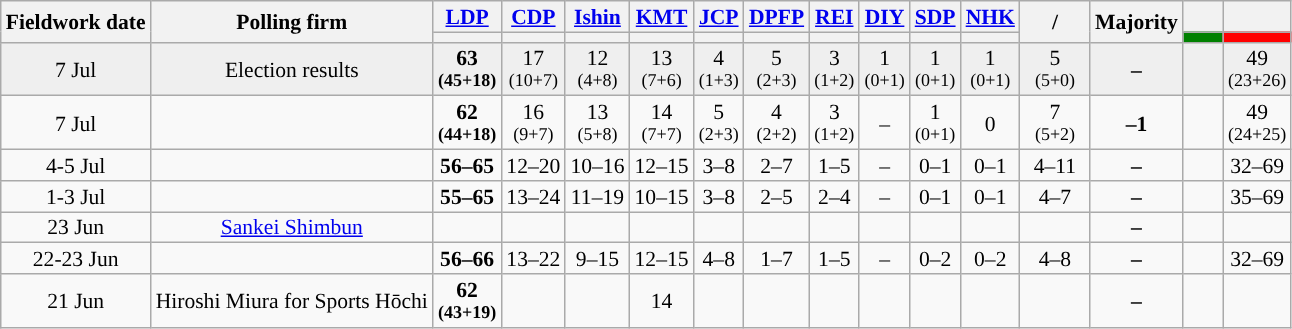<table class="wikitable mw-datatable sortable mw-collapsible" style="text-align:center;font-size:90%;line-height:14px;">
<tr>
<th class="unsortable" rowspan="2">Fieldwork date</th>
<th class="unsortable" rowspan="2">Polling firm</th>
<th class="unsortable"><a href='#'>LDP</a></th>
<th class="unsortable"><a href='#'>CDP</a></th>
<th class="unsortable"><a href='#'>Ishin</a></th>
<th class="unsortable"><a href='#'>KMT</a></th>
<th class="unsortable"><a href='#'>JCP</a></th>
<th class="unsortable"><a href='#'>DPFP</a></th>
<th class="unsortable"><a href='#'>REI</a></th>
<th class="unsortable"><a href='#'>DIY</a></th>
<th class="unsortable"><a href='#'>SDP</a></th>
<th class="unsortable"><a href='#'>NHK</a></th>
<th rowspan="2" class="unsortable" width="40px">/<br></th>
<th rowspan="2">Majority</th>
<th class="unsortable" style="width:20px;"></th>
<th class="unsortable" style="width:20px;"></th>
</tr>
<tr>
<th data-sort-type="number" style="background:"></th>
<th data-sort-type="number" style="background:"></th>
<th data-sort-type="number" style="background:"></th>
<th data-sort-type="number" style="background:"></th>
<th data-sort-type="number" style="background:"></th>
<th data-sort-type="number" style="background:"></th>
<th data-sort-type="number" style="background:"></th>
<th data-sort-type="number" style="background:"></th>
<th data-sort-type="number" style="background:"></th>
<th data-sort-type="number" style="background:"></th>
<th data-sort-type="number" style="background:Green;"></th>
<th data-sort-type="number" style="background:Red;"></th>
</tr>
<tr style="background:#EFEFEF;">
<td>7 Jul</td>
<td>Election results</td>
<td><strong>63</strong><br><small><strong>(45+18)</strong></small></td>
<td>17<br><small>(10+7)</small></td>
<td>12<br><small>(4+8)</small></td>
<td>13<br><small>(7+6)</small></td>
<td>4<br><small>(1+3)</small></td>
<td>5<br><small>(2+3)</small></td>
<td>3<br><small>(1+2)</small></td>
<td>1<br><small>(0+1)</small></td>
<td>1<br><small>(0+1)</small></td>
<td>1<br><small>(0+1)</small></td>
<td>5<br><small>(5+0)</small></td>
<td style="background:"><strong>–</strong></td>
<td></td>
<td>49<br><small>(23+26)</small></td>
</tr>
<tr>
<td>7 Jul</td>
<td></td>
<td><strong>62</strong><br><small><strong>(44+18)</strong></small></td>
<td>16<br><small>(9+7)</small></td>
<td>13<br><small>(5+8)</small></td>
<td>14<br><small>(7+7)</small></td>
<td>5<br><small>(2+3)</small></td>
<td>4<br><small>(2+2)</small></td>
<td>3<br><small>(1+2)</small></td>
<td>–</td>
<td>1<br><small>(0+1)</small></td>
<td>0</td>
<td>7<br><small>(5+2)</small></td>
<td style="background:"><strong>–1</strong></td>
<td></td>
<td>49<br><small>(24+25)</small></td>
</tr>
<tr>
<td>4-5 Jul</td>
<td></td>
<td><strong>56–65</strong></td>
<td>12–20</td>
<td>10–16</td>
<td>12–15</td>
<td>3–8</td>
<td>2–7</td>
<td>1–5</td>
<td>–</td>
<td>0–1</td>
<td>0–1</td>
<td>4–11</td>
<td style="background:"><strong>–</strong></td>
<td></td>
<td>32–69</td>
</tr>
<tr>
<td>1-3 Jul</td>
<td></td>
<td><strong>55–65</strong></td>
<td>13–24</td>
<td>11–19</td>
<td>10–15</td>
<td>3–8</td>
<td>2–5</td>
<td>2–4</td>
<td>–</td>
<td>0–1</td>
<td>0–1</td>
<td>4–7</td>
<td style="background:"><strong>–</strong></td>
<td></td>
<td>35–69</td>
</tr>
<tr>
<td>23 Jun</td>
<td><a href='#'>Sankei Shimbun</a></td>
<td></td>
<td></td>
<td></td>
<td></td>
<td></td>
<td></td>
<td></td>
<td></td>
<td></td>
<td></td>
<td></td>
<td style="background:"><strong>–</strong></td>
<td></td>
<td></td>
</tr>
<tr>
<td>22-23 Jun</td>
<td></td>
<td><strong>56–66</strong></td>
<td>13–22</td>
<td>9–15</td>
<td>12–15</td>
<td>4–8</td>
<td>1–7</td>
<td>1–5</td>
<td>–</td>
<td>0–2</td>
<td>0–2</td>
<td>4–8</td>
<td style="background:"><strong>–</strong></td>
<td></td>
<td>32–69</td>
</tr>
<tr>
<td>21 Jun</td>
<td>Hiroshi Miura for Sports Hōchi</td>
<td><strong>62</strong><br><small><strong>(43+19)</strong></small></td>
<td></td>
<td></td>
<td>14</td>
<td></td>
<td></td>
<td></td>
<td></td>
<td></td>
<td></td>
<td></td>
<td style="background:"><strong>–</strong></td>
<td></td>
<td></td>
</tr>
</table>
